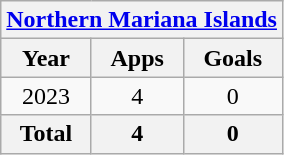<table class="wikitable" style="text-align:center">
<tr>
<th colspan=3><a href='#'>Northern Mariana Islands</a></th>
</tr>
<tr>
<th>Year</th>
<th>Apps</th>
<th>Goals</th>
</tr>
<tr>
<td>2023</td>
<td>4</td>
<td>0</td>
</tr>
<tr>
<th>Total</th>
<th>4</th>
<th>0</th>
</tr>
</table>
